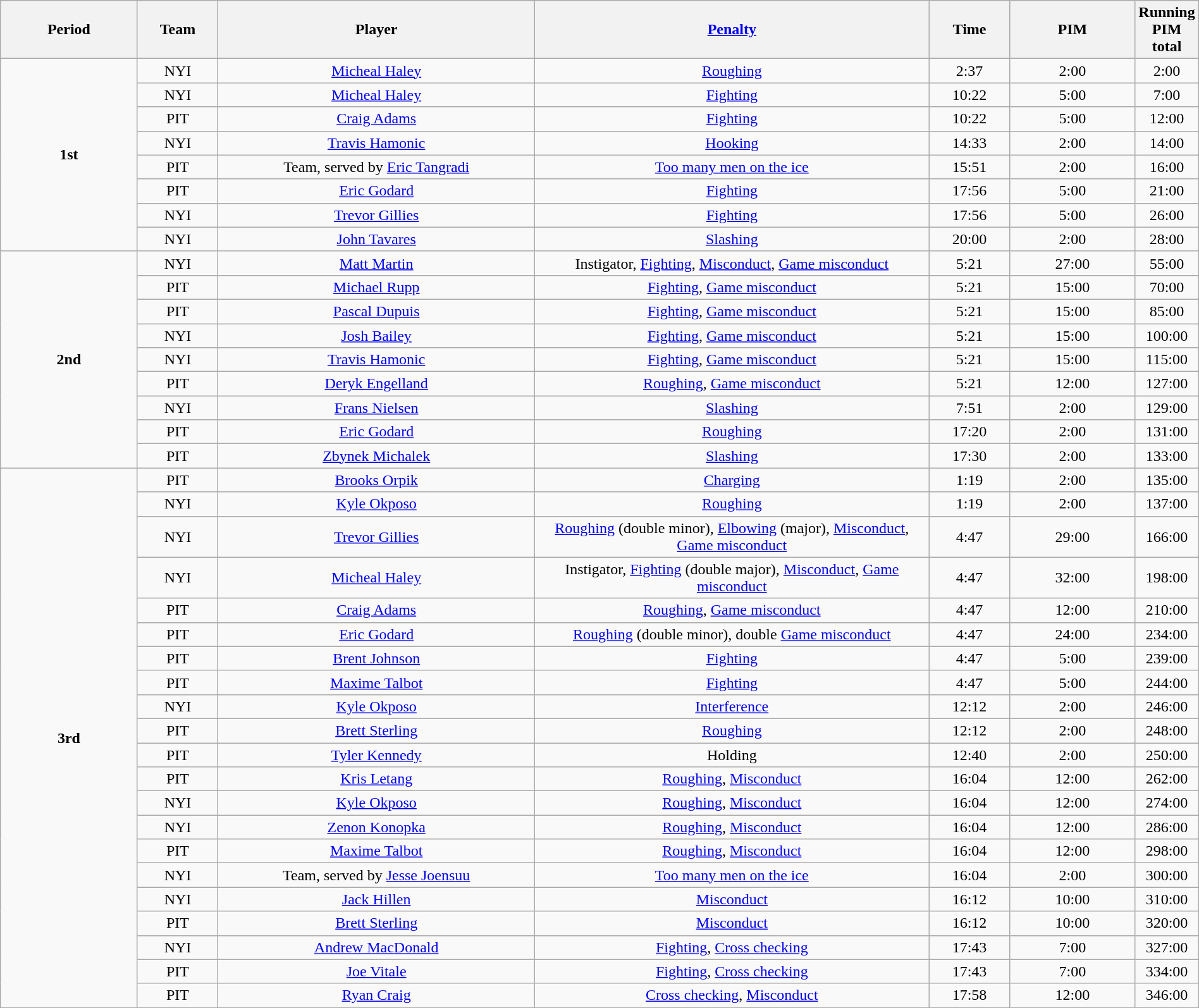<table class="wikitable" style="width:100%;text-align: center;">
<tr>
<th style="width:12%;">Period</th>
<th style="width:7%;">Team</th>
<th style="width:28%;">Player</th>
<th style="width:35%;"><a href='#'>Penalty</a></th>
<th style="width:7%;">Time</th>
<th style="width:11%;">PIM</th>
<th>Running PIM total</th>
</tr>
<tr>
<td rowspan="8"><strong>1st</strong></td>
<td>NYI</td>
<td><a href='#'>Micheal Haley</a></td>
<td><a href='#'>Roughing</a></td>
<td>2:37</td>
<td>2:00</td>
<td>2:00</td>
</tr>
<tr>
<td>NYI</td>
<td><a href='#'>Micheal Haley</a></td>
<td><a href='#'>Fighting</a></td>
<td>10:22</td>
<td>5:00</td>
<td>7:00</td>
</tr>
<tr>
<td>PIT</td>
<td><a href='#'>Craig Adams</a></td>
<td><a href='#'>Fighting</a></td>
<td>10:22</td>
<td>5:00</td>
<td>12:00</td>
</tr>
<tr>
<td>NYI</td>
<td><a href='#'>Travis Hamonic</a></td>
<td><a href='#'>Hooking</a></td>
<td>14:33</td>
<td>2:00</td>
<td>14:00</td>
</tr>
<tr>
<td>PIT</td>
<td>Team, served by <a href='#'>Eric Tangradi</a></td>
<td><a href='#'>Too many men on the ice</a></td>
<td>15:51</td>
<td>2:00</td>
<td>16:00</td>
</tr>
<tr>
<td>PIT</td>
<td><a href='#'>Eric Godard</a></td>
<td><a href='#'>Fighting</a></td>
<td>17:56</td>
<td>5:00</td>
<td>21:00</td>
</tr>
<tr>
<td>NYI</td>
<td><a href='#'>Trevor Gillies</a></td>
<td><a href='#'>Fighting</a></td>
<td>17:56</td>
<td>5:00</td>
<td>26:00</td>
</tr>
<tr>
<td>NYI</td>
<td><a href='#'>John Tavares</a></td>
<td><a href='#'>Slashing</a></td>
<td>20:00</td>
<td>2:00</td>
<td>28:00</td>
</tr>
<tr>
<td rowspan="9"><strong>2nd</strong></td>
<td>NYI</td>
<td><a href='#'>Matt Martin</a></td>
<td>Instigator, <a href='#'>Fighting</a>, <a href='#'>Misconduct</a>, <a href='#'>Game misconduct</a></td>
<td>5:21</td>
<td>27:00</td>
<td>55:00</td>
</tr>
<tr>
<td>PIT</td>
<td><a href='#'>Michael Rupp</a></td>
<td><a href='#'>Fighting</a>, <a href='#'>Game misconduct</a></td>
<td>5:21</td>
<td>15:00</td>
<td>70:00</td>
</tr>
<tr>
<td>PIT</td>
<td><a href='#'>Pascal Dupuis</a></td>
<td><a href='#'>Fighting</a>, <a href='#'>Game misconduct</a></td>
<td>5:21</td>
<td>15:00</td>
<td>85:00</td>
</tr>
<tr>
<td>NYI</td>
<td><a href='#'>Josh Bailey</a></td>
<td><a href='#'>Fighting</a>, <a href='#'>Game misconduct</a></td>
<td>5:21</td>
<td>15:00</td>
<td>100:00</td>
</tr>
<tr>
<td>NYI</td>
<td><a href='#'>Travis Hamonic</a></td>
<td><a href='#'>Fighting</a>, <a href='#'>Game misconduct</a></td>
<td>5:21</td>
<td>15:00</td>
<td>115:00</td>
</tr>
<tr>
<td>PIT</td>
<td><a href='#'>Deryk Engelland</a></td>
<td><a href='#'>Roughing</a>, <a href='#'>Game misconduct</a></td>
<td>5:21</td>
<td>12:00</td>
<td>127:00</td>
</tr>
<tr>
<td>NYI</td>
<td><a href='#'>Frans Nielsen</a></td>
<td><a href='#'>Slashing</a></td>
<td>7:51</td>
<td>2:00</td>
<td>129:00</td>
</tr>
<tr>
<td>PIT</td>
<td><a href='#'>Eric Godard</a></td>
<td><a href='#'>Roughing</a></td>
<td>17:20</td>
<td>2:00</td>
<td>131:00</td>
</tr>
<tr>
<td>PIT</td>
<td><a href='#'>Zbynek Michalek</a></td>
<td><a href='#'>Slashing</a></td>
<td>17:30</td>
<td>2:00</td>
<td>133:00</td>
</tr>
<tr>
<td rowspan="21"><strong>3rd</strong></td>
<td>PIT</td>
<td><a href='#'>Brooks Orpik</a></td>
<td><a href='#'>Charging</a></td>
<td>1:19</td>
<td>2:00</td>
<td>135:00</td>
</tr>
<tr>
<td>NYI</td>
<td><a href='#'>Kyle Okposo</a></td>
<td><a href='#'>Roughing</a></td>
<td>1:19</td>
<td>2:00</td>
<td>137:00</td>
</tr>
<tr>
<td>NYI</td>
<td><a href='#'>Trevor Gillies</a></td>
<td><a href='#'>Roughing</a> (double minor), <a href='#'>Elbowing</a> (major), <a href='#'>Misconduct</a>, <a href='#'>Game misconduct</a></td>
<td>4:47</td>
<td>29:00</td>
<td>166:00</td>
</tr>
<tr>
<td>NYI</td>
<td><a href='#'>Micheal Haley</a></td>
<td>Instigator, <a href='#'>Fighting</a> (double major), <a href='#'>Misconduct</a>, <a href='#'>Game misconduct</a></td>
<td>4:47</td>
<td>32:00</td>
<td>198:00</td>
</tr>
<tr>
<td>PIT</td>
<td><a href='#'>Craig Adams</a></td>
<td><a href='#'>Roughing</a>, <a href='#'>Game misconduct</a></td>
<td>4:47</td>
<td>12:00</td>
<td>210:00</td>
</tr>
<tr>
<td>PIT</td>
<td><a href='#'>Eric Godard</a></td>
<td><a href='#'>Roughing</a> (double minor), double <a href='#'>Game misconduct</a></td>
<td>4:47</td>
<td>24:00</td>
<td>234:00</td>
</tr>
<tr>
<td>PIT</td>
<td><a href='#'>Brent Johnson</a></td>
<td><a href='#'>Fighting</a></td>
<td>4:47</td>
<td>5:00</td>
<td>239:00</td>
</tr>
<tr>
<td>PIT</td>
<td><a href='#'>Maxime Talbot</a></td>
<td><a href='#'>Fighting</a></td>
<td>4:47</td>
<td>5:00</td>
<td>244:00</td>
</tr>
<tr>
<td>NYI</td>
<td><a href='#'>Kyle Okposo</a></td>
<td><a href='#'>Interference</a></td>
<td>12:12</td>
<td>2:00</td>
<td>246:00</td>
</tr>
<tr>
<td>PIT</td>
<td><a href='#'>Brett Sterling</a></td>
<td><a href='#'>Roughing</a></td>
<td>12:12</td>
<td>2:00</td>
<td>248:00</td>
</tr>
<tr>
<td>PIT</td>
<td><a href='#'>Tyler Kennedy</a></td>
<td>Holding</td>
<td>12:40</td>
<td>2:00</td>
<td>250:00</td>
</tr>
<tr>
<td>PIT</td>
<td><a href='#'>Kris Letang</a></td>
<td><a href='#'>Roughing</a>, <a href='#'>Misconduct</a></td>
<td>16:04</td>
<td>12:00</td>
<td>262:00</td>
</tr>
<tr>
<td>NYI</td>
<td><a href='#'>Kyle Okposo</a></td>
<td><a href='#'>Roughing</a>, <a href='#'>Misconduct</a></td>
<td>16:04</td>
<td>12:00</td>
<td>274:00</td>
</tr>
<tr>
<td>NYI</td>
<td><a href='#'>Zenon Konopka</a></td>
<td><a href='#'>Roughing</a>, <a href='#'>Misconduct</a></td>
<td>16:04</td>
<td>12:00</td>
<td>286:00</td>
</tr>
<tr>
<td>PIT</td>
<td><a href='#'>Maxime Talbot</a></td>
<td><a href='#'>Roughing</a>, <a href='#'>Misconduct</a></td>
<td>16:04</td>
<td>12:00</td>
<td>298:00</td>
</tr>
<tr>
<td>NYI</td>
<td>Team, served by <a href='#'>Jesse Joensuu</a></td>
<td><a href='#'>Too many men on the ice</a></td>
<td>16:04</td>
<td>2:00</td>
<td>300:00</td>
</tr>
<tr>
<td>NYI</td>
<td><a href='#'>Jack Hillen</a></td>
<td><a href='#'>Misconduct</a></td>
<td>16:12</td>
<td>10:00</td>
<td>310:00</td>
</tr>
<tr>
<td>PIT</td>
<td><a href='#'>Brett Sterling</a></td>
<td><a href='#'>Misconduct</a></td>
<td>16:12</td>
<td>10:00</td>
<td>320:00</td>
</tr>
<tr>
<td>NYI</td>
<td><a href='#'>Andrew MacDonald</a></td>
<td><a href='#'>Fighting</a>, <a href='#'>Cross checking</a></td>
<td>17:43</td>
<td>7:00</td>
<td>327:00</td>
</tr>
<tr>
<td>PIT</td>
<td><a href='#'>Joe Vitale</a></td>
<td><a href='#'>Fighting</a>, <a href='#'>Cross checking</a></td>
<td>17:43</td>
<td>7:00</td>
<td>334:00</td>
</tr>
<tr>
<td>PIT</td>
<td><a href='#'>Ryan Craig</a></td>
<td><a href='#'>Cross checking</a>, <a href='#'>Misconduct</a></td>
<td>17:58</td>
<td>12:00</td>
<td>346:00</td>
</tr>
</table>
